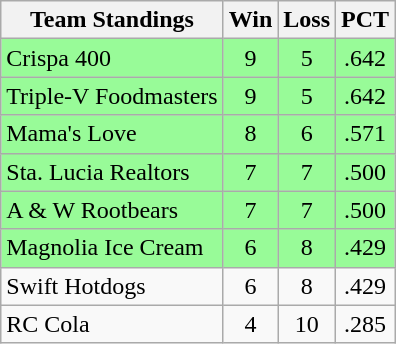<table class="wikitable">
<tr>
<th>Team Standings</th>
<th>Win</th>
<th>Loss</th>
<th>PCT</th>
</tr>
<tr align="center" bgcolor=#98fb98>
<td align="left">Crispa 400</td>
<td>9</td>
<td>5</td>
<td>.642</td>
</tr>
<tr align="center" bgcolor=#98fb98>
<td align="left">Triple-V Foodmasters</td>
<td>9</td>
<td>5</td>
<td>.642</td>
</tr>
<tr align="center" bgcolor=#98fb98>
<td align="left">Mama's Love</td>
<td>8</td>
<td>6</td>
<td>.571</td>
</tr>
<tr align="center" bgcolor=#98fb98>
<td align="left">Sta. Lucia Realtors</td>
<td>7</td>
<td>7</td>
<td>.500</td>
</tr>
<tr align="center" bgcolor=#98fb98>
<td align="left">A & W Rootbears</td>
<td>7</td>
<td>7</td>
<td>.500</td>
</tr>
<tr align="center" bgcolor=#98fb98>
<td align="left">Magnolia Ice Cream</td>
<td>6</td>
<td>8</td>
<td>.429</td>
</tr>
<tr align="center" bgcolor=>
<td align="left">Swift Hotdogs</td>
<td>6</td>
<td>8</td>
<td>.429</td>
</tr>
<tr align="center" bgcolor=>
<td align="left">RC Cola</td>
<td>4</td>
<td>10</td>
<td>.285</td>
</tr>
</table>
